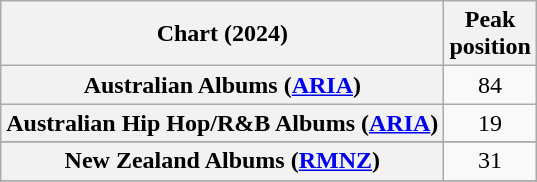<table class="wikitable sortable plainrowheaders" style="text-align:center">
<tr>
<th scope="col">Chart (2024)</th>
<th scope="col">Peak<br>position</th>
</tr>
<tr>
<th scope="row">Australian Albums (<a href='#'>ARIA</a>)</th>
<td>84</td>
</tr>
<tr>
<th scope="row">Australian Hip Hop/R&B Albums (<a href='#'>ARIA</a>)</th>
<td>19</td>
</tr>
<tr>
</tr>
<tr>
<th scope="row">New Zealand Albums (<a href='#'>RMNZ</a>)</th>
<td>31</td>
</tr>
<tr>
</tr>
<tr>
</tr>
<tr>
</tr>
<tr>
</tr>
<tr>
</tr>
</table>
